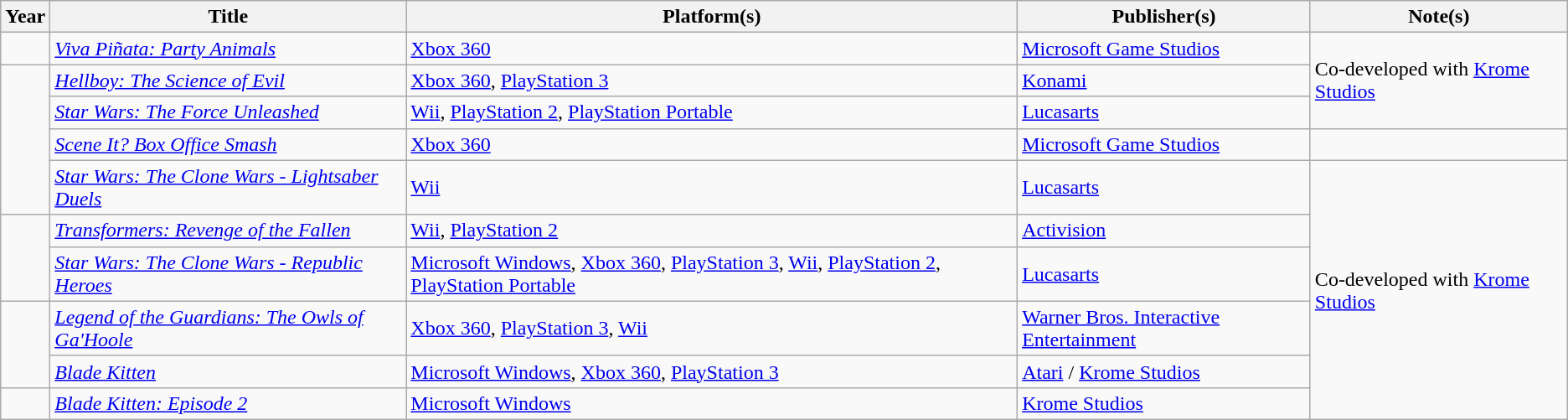<table class="wikitable sortable">
<tr>
<th>Year</th>
<th>Title</th>
<th>Platform(s)</th>
<th>Publisher(s)</th>
<th>Note(s)</th>
</tr>
<tr>
<td></td>
<td><em><a href='#'>Viva Piñata: Party Animals</a></em></td>
<td><a href='#'>Xbox 360</a></td>
<td><a href='#'>Microsoft Game Studios</a></td>
<td rowspan="3">Co-developed with <a href='#'>Krome Studios</a></td>
</tr>
<tr>
<td rowspan="4"></td>
<td><em><a href='#'>Hellboy: The Science of Evil</a></em></td>
<td><a href='#'>Xbox 360</a>, <a href='#'>PlayStation 3</a></td>
<td><a href='#'>Konami</a></td>
</tr>
<tr>
<td><em><a href='#'>Star Wars: The Force Unleashed</a></em></td>
<td><a href='#'>Wii</a>, <a href='#'>PlayStation 2</a>, <a href='#'>PlayStation Portable</a></td>
<td><a href='#'>Lucasarts</a></td>
</tr>
<tr>
<td><em><a href='#'>Scene It? Box Office Smash</a></em></td>
<td><a href='#'>Xbox 360</a></td>
<td><a href='#'>Microsoft Game Studios</a></td>
</tr>
<tr>
<td><em><a href='#'>Star Wars: The Clone Wars - Lightsaber Duels</a></em></td>
<td><a href='#'>Wii</a></td>
<td><a href='#'>Lucasarts</a></td>
<td rowspan="6">Co-developed with <a href='#'>Krome Studios</a></td>
</tr>
<tr>
<td rowspan="2"></td>
<td><em><a href='#'>Transformers: Revenge of the Fallen</a></em></td>
<td><a href='#'>Wii</a>, <a href='#'>PlayStation 2</a></td>
<td><a href='#'>Activision</a></td>
</tr>
<tr>
<td><em><a href='#'>Star Wars: The Clone Wars - Republic Heroes</a></em></td>
<td><a href='#'>Microsoft Windows</a>, <a href='#'>Xbox 360</a>, <a href='#'>PlayStation 3</a>, <a href='#'>Wii</a>, <a href='#'>PlayStation 2</a>, <a href='#'>PlayStation Portable</a></td>
<td><a href='#'>Lucasarts</a></td>
</tr>
<tr>
<td rowspan="2"></td>
<td><em><a href='#'>Legend of the Guardians: The Owls of Ga'Hoole</a></em></td>
<td><a href='#'>Xbox 360</a>, <a href='#'>PlayStation 3</a>, <a href='#'>Wii</a></td>
<td><a href='#'>Warner Bros. Interactive Entertainment</a></td>
</tr>
<tr>
<td><em><a href='#'>Blade Kitten</a></em></td>
<td><a href='#'>Microsoft Windows</a>, <a href='#'>Xbox 360</a>, <a href='#'>PlayStation 3</a></td>
<td><a href='#'>Atari</a> / <a href='#'>Krome Studios</a></td>
</tr>
<tr>
<td></td>
<td><em><a href='#'>Blade Kitten: Episode 2</a></em></td>
<td><a href='#'>Microsoft Windows</a></td>
<td><a href='#'>Krome Studios</a></td>
</tr>
</table>
